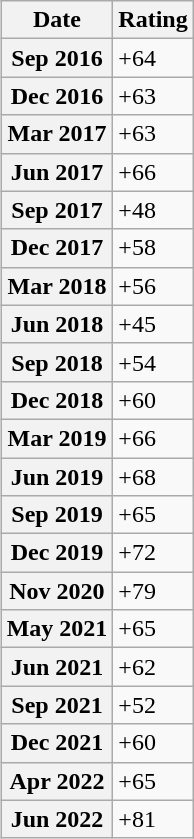<table class="wikitable sortable plainrowheaders" align="right" style="margin:auto 1em;">
<tr>
<th scope="col" class="unsortable">Date</th>
<th scope="col">Rating</th>
</tr>
<tr>
<th scope="row">Sep 2016</th>
<td>+64</td>
</tr>
<tr>
<th scope="row">Dec 2016</th>
<td>+63</td>
</tr>
<tr>
<th scope="row">Mar 2017</th>
<td>+63</td>
</tr>
<tr>
<th scope="row">Jun 2017</th>
<td>+66</td>
</tr>
<tr>
<th scope="row">Sep 2017</th>
<td>+48</td>
</tr>
<tr>
<th scope="row">Dec 2017</th>
<td>+58</td>
</tr>
<tr>
<th scope="row">Mar 2018</th>
<td>+56</td>
</tr>
<tr>
<th scope="row">Jun 2018</th>
<td>+45</td>
</tr>
<tr>
<th scope="row">Sep 2018</th>
<td>+54</td>
</tr>
<tr>
<th scope="row">Dec 2018</th>
<td>+60</td>
</tr>
<tr>
<th scope="row">Mar 2019</th>
<td>+66</td>
</tr>
<tr>
<th scope="row">Jun 2019</th>
<td>+68</td>
</tr>
<tr>
<th scope="row">Sep 2019</th>
<td>+65</td>
</tr>
<tr>
<th scope="row">Dec 2019</th>
<td>+72</td>
</tr>
<tr>
<th scope="row">Nov 2020</th>
<td>+79</td>
</tr>
<tr>
<th scope="row">May 2021</th>
<td>+65</td>
</tr>
<tr>
<th scope="row">Jun 2021</th>
<td>+62</td>
</tr>
<tr>
<th scope="row">Sep 2021</th>
<td>+52</td>
</tr>
<tr>
<th scope="row">Dec 2021</th>
<td>+60</td>
</tr>
<tr>
<th scope="row">Apr 2022</th>
<td>+65</td>
</tr>
<tr>
<th scope="row">Jun 2022</th>
<td>+81<br></td>
</tr>
</table>
